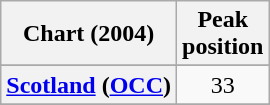<table class="wikitable sortable plainrowheaders" style="text-align:center">
<tr>
<th scope="col">Chart (2004)</th>
<th scope="col">Peak<br>position</th>
</tr>
<tr>
</tr>
<tr>
</tr>
<tr>
<th scope="row"><a href='#'>Scotland</a> (<a href='#'>OCC</a>)</th>
<td align="center">33</td>
</tr>
<tr>
</tr>
<tr>
</tr>
</table>
